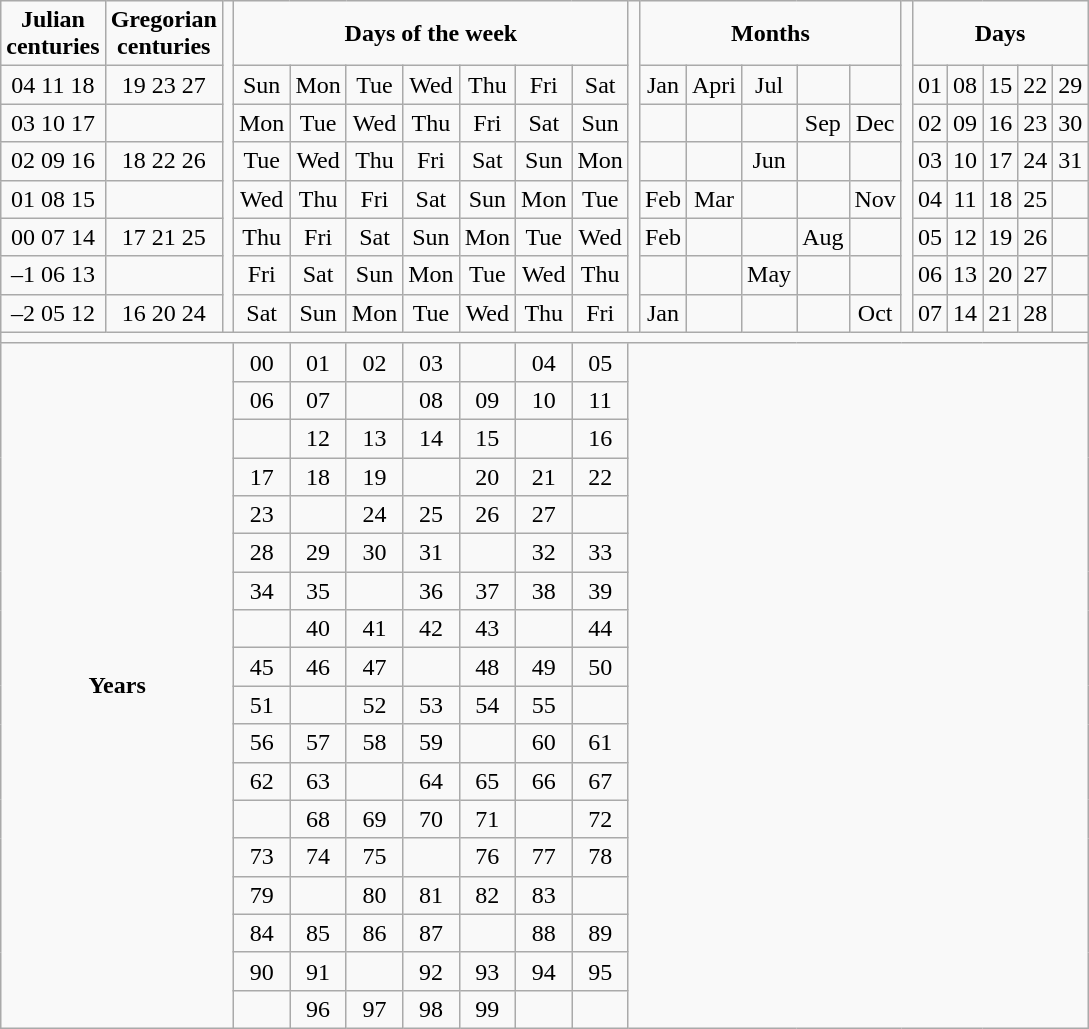<table class="wikitable" style="text-align:center">
<tr>
<td><strong>Julian</strong><br><strong>centuries</strong></td>
<td><strong>Gregorian</strong><br><strong>centuries</strong></td>
<td rowspan=8></td>
<td colspan=7><strong>Days of the week</strong></td>
<td rowspan=8></td>
<td colspan=5><strong>Months</strong></td>
<td rowspan=8></td>
<td colspan=5><strong>Days</strong></td>
</tr>
<tr>
<td><span>04 11 18 </span></td>
<td>19 23 27</td>
<td>Sun</td>
<td>Mon</td>
<td>Tue</td>
<td>Wed</td>
<td>Thu</td>
<td>Fri</td>
<td>Sat</td>
<td><span>Jan</span></td>
<td>Apri</td>
<td>Jul</td>
<td></td>
<td></td>
<td>01</td>
<td>08</td>
<td>15</td>
<td>22</td>
<td>29</td>
</tr>
<tr>
<td><span>03 10 17</span></td>
<td></td>
<td>Mon</td>
<td>Tue</td>
<td>Wed</td>
<td>Thu</td>
<td>Fri</td>
<td>Sat</td>
<td>Sun</td>
<td></td>
<td></td>
<td></td>
<td>Sep</td>
<td>Dec</td>
<td>02</td>
<td>09</td>
<td>16</td>
<td>23</td>
<td>30</td>
</tr>
<tr>
<td><span>02 09 16</span></td>
<td>18 22 26</td>
<td>Tue</td>
<td>Wed</td>
<td>Thu</td>
<td>Fri</td>
<td>Sat</td>
<td>Sun</td>
<td>Mon</td>
<td></td>
<td></td>
<td>Jun</td>
<td></td>
<td></td>
<td>03</td>
<td>10</td>
<td>17</td>
<td>24</td>
<td>31</td>
</tr>
<tr>
<td><span>01 08 15</span></td>
<td></td>
<td>Wed</td>
<td>Thu</td>
<td>Fri</td>
<td>Sat</td>
<td>Sun</td>
<td>Mon</td>
<td>Tue</td>
<td>Feb</td>
<td>Mar</td>
<td></td>
<td></td>
<td>Nov</td>
<td>04</td>
<td>11</td>
<td>18</td>
<td>25</td>
<td></td>
</tr>
<tr>
<td><span>00 07 14</span></td>
<td>17 21 25</td>
<td>Thu</td>
<td>Fri</td>
<td>Sat</td>
<td>Sun</td>
<td>Mon</td>
<td>Tue</td>
<td>Wed</td>
<td><span>Feb</span></td>
<td></td>
<td></td>
<td>Aug</td>
<td></td>
<td>05</td>
<td>12</td>
<td>19</td>
<td>26</td>
<td></td>
</tr>
<tr>
<td><span>–1 06 13</span></td>
<td></td>
<td>Fri</td>
<td>Sat</td>
<td>Sun</td>
<td>Mon</td>
<td>Tue</td>
<td>Wed</td>
<td>Thu</td>
<td></td>
<td></td>
<td>May</td>
<td></td>
<td></td>
<td>06</td>
<td>13</td>
<td>20</td>
<td>27</td>
<td></td>
</tr>
<tr>
<td><span>–2 05 12</span></td>
<td><span>16 20 24</span></td>
<td>Sat</td>
<td>Sun</td>
<td>Mon</td>
<td>Tue</td>
<td>Wed</td>
<td>Thu</td>
<td>Fri</td>
<td>Jan</td>
<td></td>
<td></td>
<td></td>
<td>Oct</td>
<td>07</td>
<td>14</td>
<td>21</td>
<td>28</td>
<td></td>
</tr>
<tr>
<td colspan=22></td>
</tr>
<tr>
<td colspan=3 rowspan=18><strong>Years</strong></td>
<td><span>0</span>0</td>
<td>01</td>
<td>02</td>
<td>03</td>
<td></td>
<td><span>04</span></td>
<td>05</td>
</tr>
<tr>
<td>06</td>
<td>07</td>
<td></td>
<td><span>08</span></td>
<td>09</td>
<td>10</td>
<td>11</td>
</tr>
<tr>
<td></td>
<td><span>12</span></td>
<td>13</td>
<td>14</td>
<td>15</td>
<td></td>
<td><span>16</span></td>
</tr>
<tr>
<td>17</td>
<td>18</td>
<td>19</td>
<td></td>
<td><span>20</span></td>
<td>21</td>
<td>22</td>
</tr>
<tr>
<td>23</td>
<td></td>
<td><span>24</span></td>
<td>25</td>
<td>26</td>
<td>27</td>
<td></td>
</tr>
<tr>
<td><span>28</span></td>
<td>29</td>
<td>30</td>
<td>31</td>
<td></td>
<td><span>32</span></td>
<td>33</td>
</tr>
<tr>
<td>34</td>
<td>35</td>
<td></td>
<td><span>36</span></td>
<td>37</td>
<td>38</td>
<td>39</td>
</tr>
<tr>
<td></td>
<td><span>40</span></td>
<td>41</td>
<td>42</td>
<td>43</td>
<td></td>
<td><span>44</span></td>
</tr>
<tr>
<td>45</td>
<td>46</td>
<td>47</td>
<td></td>
<td><span>48</span></td>
<td>49</td>
<td>50</td>
</tr>
<tr>
<td>51</td>
<td></td>
<td><span>52</span></td>
<td>53</td>
<td>54</td>
<td>55</td>
<td></td>
</tr>
<tr>
<td><span>56</span></td>
<td>57</td>
<td>58</td>
<td>59</td>
<td></td>
<td><span>60</span></td>
<td>61</td>
</tr>
<tr>
<td>62</td>
<td>63</td>
<td></td>
<td><span>64</span></td>
<td>65</td>
<td>66</td>
<td>67</td>
</tr>
<tr>
<td></td>
<td><span>68</span></td>
<td>69</td>
<td>70</td>
<td>71</td>
<td></td>
<td><span>72</span></td>
</tr>
<tr>
<td>73</td>
<td>74</td>
<td>75</td>
<td></td>
<td><span>76</span></td>
<td>77</td>
<td>78</td>
</tr>
<tr>
<td>79</td>
<td></td>
<td><span>80</span></td>
<td>81</td>
<td>82</td>
<td>83</td>
<td></td>
</tr>
<tr>
<td><span>84</span></td>
<td>85</td>
<td>86</td>
<td>87</td>
<td></td>
<td><span>88</span></td>
<td>89</td>
</tr>
<tr>
<td>90</td>
<td>91</td>
<td></td>
<td><span>92</span></td>
<td>93</td>
<td>94</td>
<td>95</td>
</tr>
<tr>
<td></td>
<td><span>96</span></td>
<td>97</td>
<td>98</td>
<td>99</td>
<td></td>
<td></td>
</tr>
</table>
